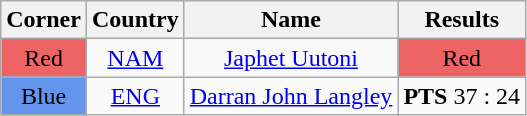<table class="wikitable" style="text-align:center">
<tr>
<th>Corner</th>
<th>Country</th>
<th>Name</th>
<th>Results</th>
</tr>
<tr>
<td bgcolor="#EE6363">Red</td>
<td><a href='#'>NAM</a></td>
<td><a href='#'>Japhet Uutoni</a></td>
<td bgcolor="#EE6363">Red</td>
</tr>
<tr>
<td bgcolor="#6495ED">Blue</td>
<td><a href='#'>ENG</a></td>
<td><a href='#'>Darran John Langley</a></td>
<td><strong>PTS</strong> 37 : 24</td>
</tr>
</table>
